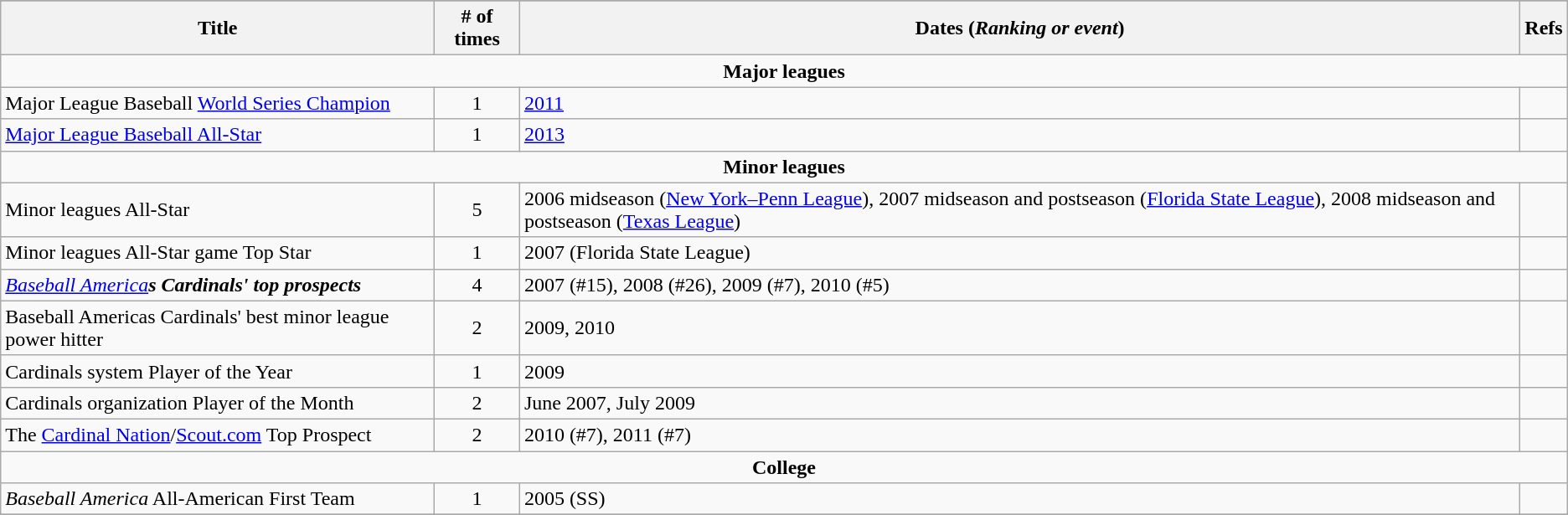<table class="wikitable" margin: 5px; text-align: center>
<tr>
</tr>
<tr>
<th>Title</th>
<th># of times</th>
<th>Dates (<em>Ranking or event</em>)</th>
<th>Refs</th>
</tr>
<tr>
<td colspan="4" style="text-align: center;"><strong>Major leagues</strong></td>
</tr>
<tr>
<td>Major League Baseball <a href='#'>World Series Champion</a></td>
<td align="center">1</td>
<td><a href='#'>2011</a></td>
<td></td>
</tr>
<tr>
<td><a href='#'>Major League Baseball All-Star</a></td>
<td align="center">1</td>
<td><a href='#'>2013</a></td>
<td></td>
</tr>
<tr>
<td colspan="4" style="text-align: center;"><strong>Minor leagues</strong></td>
</tr>
<tr>
<td>Minor leagues All-Star</td>
<td align="center">5</td>
<td>2006 midseason (<a href='#'>New York–Penn League</a>), 2007 midseason and postseason (<a href='#'>Florida State League</a>), 2008 midseason and postseason (<a href='#'>Texas League</a>)</td>
<td></td>
</tr>
<tr>
<td>Minor leagues All-Star game Top Star</td>
<td align="center">1</td>
<td>2007 (Florida State League)</td>
<td></td>
</tr>
<tr>
<td><em><a href='#'>Baseball America</a><strong>s Cardinals' top prospects</td>
<td align="center">4</td>
<td>2007 (#15), 2008 (#26), 2009 (#7), 2010 (#5)</td>
<td></td>
</tr>
<tr>
<td></em>Baseball America</strong>s Cardinals' best minor league power hitter</td>
<td align="center">2</td>
<td>2009, 2010</td>
<td></td>
</tr>
<tr>
<td>Cardinals system Player of the Year</td>
<td align="center">1</td>
<td>2009</td>
<td></td>
</tr>
<tr>
<td>Cardinals organization Player of the Month</td>
<td align="center">2</td>
<td>June 2007, July 2009</td>
<td></td>
</tr>
<tr>
<td>The <a href='#'>Cardinal Nation</a>/<a href='#'>Scout.com</a> Top Prospect</td>
<td align="center">2</td>
<td>2010 (#7), 2011 (#7)</td>
<td></td>
</tr>
<tr>
<td colspan="4" style="text-align: center;"><strong>College</strong></td>
</tr>
<tr>
<td><em>Baseball America</em> All-American First Team</td>
<td align="center">1</td>
<td>2005 (SS)</td>
<td></td>
</tr>
<tr>
</tr>
</table>
